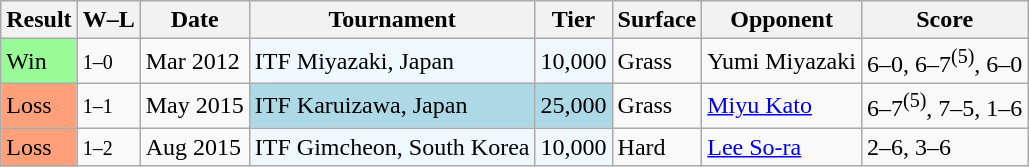<table class="sortable wikitable">
<tr>
<th>Result</th>
<th class="unsortable">W–L</th>
<th>Date</th>
<th>Tournament</th>
<th>Tier</th>
<th>Surface</th>
<th>Opponent</th>
<th class="unsortable">Score</th>
</tr>
<tr>
<td style="background:#98fb98;">Win</td>
<td><small>1–0</small></td>
<td>Mar 2012</td>
<td style="background:#f0f8ff;">ITF Miyazaki, Japan</td>
<td style="background:#f0f8ff;">10,000</td>
<td>Grass</td>
<td> Yumi Miyazaki</td>
<td>6–0, 6–7<sup>(5)</sup>, 6–0</td>
</tr>
<tr>
<td style="background:#ffa07a;">Loss</td>
<td><small>1–1</small></td>
<td>May 2015</td>
<td style="background:lightblue;">ITF Karuizawa, Japan</td>
<td style="background:lightblue;">25,000</td>
<td>Grass</td>
<td> <a href='#'>Miyu Kato</a></td>
<td>6–7<sup>(5)</sup>, 7–5, 1–6</td>
</tr>
<tr>
<td style="background:#ffa07a;">Loss</td>
<td><small>1–2</small></td>
<td>Aug 2015</td>
<td style="background:#f0f8ff;">ITF Gimcheon, South Korea</td>
<td style="background:#f0f8ff;">10,000</td>
<td>Hard</td>
<td> <a href='#'>Lee So-ra</a></td>
<td>2–6, 3–6</td>
</tr>
</table>
